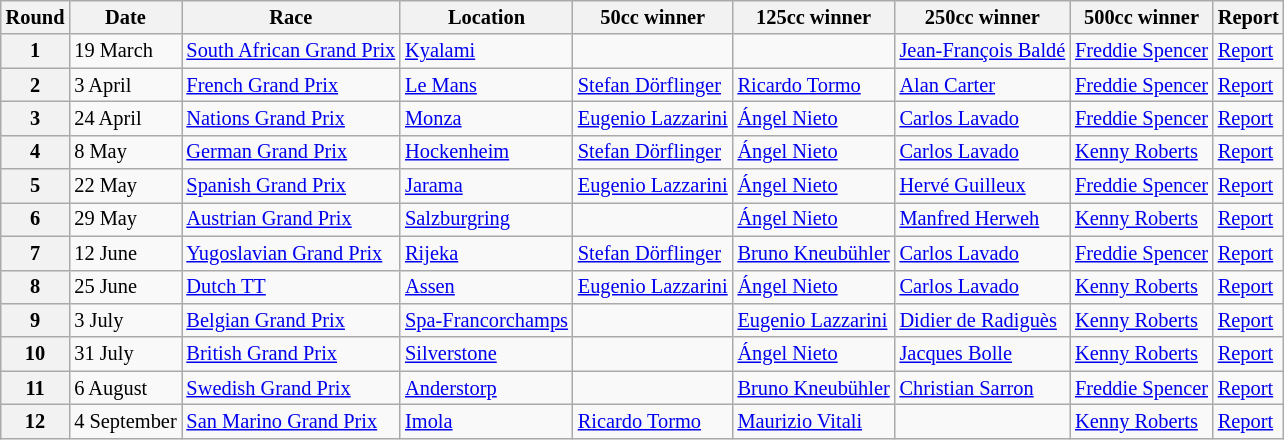<table class="wikitable" style="font-size: 85%;">
<tr>
<th>Round</th>
<th>Date</th>
<th>Race</th>
<th>Location</th>
<th>50cc winner</th>
<th>125cc winner</th>
<th>250cc winner</th>
<th>500cc winner</th>
<th>Report</th>
</tr>
<tr>
<th>1</th>
<td>19 March</td>
<td> <a href='#'>South African Grand Prix</a></td>
<td><a href='#'>Kyalami</a></td>
<td></td>
<td></td>
<td> <a href='#'>Jean-François Baldé</a></td>
<td> <a href='#'>Freddie Spencer</a></td>
<td><a href='#'>Report</a></td>
</tr>
<tr>
<th>2</th>
<td>3 April</td>
<td> <a href='#'>French Grand Prix</a></td>
<td><a href='#'>Le Mans</a></td>
<td> <a href='#'>Stefan Dörflinger</a></td>
<td> <a href='#'>Ricardo Tormo</a></td>
<td> <a href='#'>Alan Carter</a></td>
<td> <a href='#'>Freddie Spencer</a></td>
<td><a href='#'>Report</a></td>
</tr>
<tr>
<th>3</th>
<td>24 April</td>
<td> <a href='#'>Nations Grand Prix</a></td>
<td><a href='#'>Monza</a></td>
<td> <a href='#'>Eugenio Lazzarini</a></td>
<td> <a href='#'>Ángel Nieto</a></td>
<td> <a href='#'>Carlos Lavado</a></td>
<td> <a href='#'>Freddie Spencer</a></td>
<td><a href='#'>Report</a></td>
</tr>
<tr>
<th>4</th>
<td>8 May</td>
<td> <a href='#'>German Grand Prix</a></td>
<td><a href='#'>Hockenheim</a></td>
<td> <a href='#'>Stefan Dörflinger</a></td>
<td> <a href='#'>Ángel Nieto</a></td>
<td> <a href='#'>Carlos Lavado</a></td>
<td> <a href='#'>Kenny Roberts</a></td>
<td><a href='#'>Report</a></td>
</tr>
<tr>
<th>5</th>
<td>22 May</td>
<td> <a href='#'>Spanish Grand Prix</a></td>
<td><a href='#'>Jarama</a></td>
<td> <a href='#'>Eugenio Lazzarini</a></td>
<td> <a href='#'>Ángel Nieto</a></td>
<td> <a href='#'>Hervé Guilleux</a></td>
<td> <a href='#'>Freddie Spencer</a></td>
<td><a href='#'>Report</a></td>
</tr>
<tr>
<th>6</th>
<td>29 May</td>
<td> <a href='#'>Austrian Grand Prix</a></td>
<td><a href='#'>Salzburgring</a></td>
<td></td>
<td> <a href='#'>Ángel Nieto</a></td>
<td> <a href='#'>Manfred Herweh</a></td>
<td> <a href='#'>Kenny Roberts</a></td>
<td><a href='#'>Report</a></td>
</tr>
<tr>
<th>7</th>
<td>12 June</td>
<td> <a href='#'>Yugoslavian Grand Prix</a></td>
<td><a href='#'>Rijeka</a></td>
<td> <a href='#'>Stefan Dörflinger</a></td>
<td> <a href='#'>Bruno Kneubühler</a></td>
<td> <a href='#'>Carlos Lavado</a></td>
<td> <a href='#'>Freddie Spencer</a></td>
<td><a href='#'>Report</a></td>
</tr>
<tr>
<th>8</th>
<td>25 June</td>
<td> <a href='#'>Dutch TT</a></td>
<td><a href='#'>Assen</a></td>
<td> <a href='#'>Eugenio Lazzarini</a></td>
<td> <a href='#'>Ángel Nieto</a></td>
<td> <a href='#'>Carlos Lavado</a></td>
<td> <a href='#'>Kenny Roberts</a></td>
<td><a href='#'>Report</a></td>
</tr>
<tr>
<th>9</th>
<td>3 July</td>
<td> <a href='#'>Belgian Grand Prix</a></td>
<td><a href='#'>Spa-Francorchamps</a></td>
<td></td>
<td> <a href='#'>Eugenio Lazzarini</a></td>
<td> <a href='#'>Didier de Radiguès</a></td>
<td> <a href='#'>Kenny Roberts</a></td>
<td><a href='#'>Report</a></td>
</tr>
<tr>
<th>10</th>
<td>31 July</td>
<td> <a href='#'>British Grand Prix</a></td>
<td><a href='#'>Silverstone</a></td>
<td></td>
<td> <a href='#'>Ángel Nieto</a></td>
<td> <a href='#'>Jacques Bolle</a></td>
<td> <a href='#'>Kenny Roberts</a></td>
<td><a href='#'>Report</a></td>
</tr>
<tr>
<th>11</th>
<td>6 August</td>
<td> <a href='#'>Swedish Grand Prix</a></td>
<td><a href='#'>Anderstorp</a></td>
<td></td>
<td> <a href='#'>Bruno Kneubühler</a></td>
<td> <a href='#'>Christian Sarron</a></td>
<td> <a href='#'>Freddie Spencer</a></td>
<td><a href='#'>Report</a></td>
</tr>
<tr>
<th>12</th>
<td>4 September</td>
<td> <a href='#'>San Marino Grand Prix</a></td>
<td><a href='#'>Imola</a></td>
<td> <a href='#'>Ricardo Tormo</a></td>
<td> <a href='#'>Maurizio Vitali</a></td>
<td></td>
<td> <a href='#'>Kenny Roberts</a></td>
<td><a href='#'>Report</a></td>
</tr>
</table>
